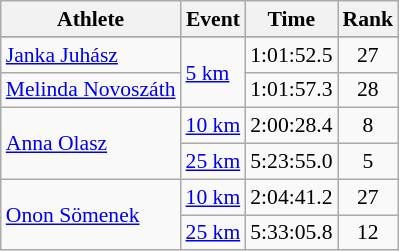<table class="wikitable" style="font-size:90%;">
<tr>
<th>Athlete</th>
<th>Event</th>
<th>Time</th>
<th>Rank</th>
</tr>
<tr align=center>
</tr>
<tr align=center>
<td align=left><a href='#'>Janka Juhász</a></td>
<td align=left rowspan=2><a href='#'>5 km</a></td>
<td>1:01:52.5</td>
<td>27</td>
</tr>
<tr align=center>
<td align=left><a href='#'>Melinda Novoszáth</a></td>
<td>1:01:57.3</td>
<td>28</td>
</tr>
<tr align=center>
<td align=left rowspan=2><a href='#'>Anna Olasz</a></td>
<td align=left><a href='#'>10 km</a></td>
<td>2:00:28.4</td>
<td>8</td>
</tr>
<tr align=center>
<td align=left><a href='#'>25 km</a></td>
<td>5:23:55.0</td>
<td>5</td>
</tr>
<tr align=center>
<td align=left rowspan=2><a href='#'>Onon Sömenek</a></td>
<td align=left><a href='#'>10 km</a></td>
<td>2:04:41.2</td>
<td>27</td>
</tr>
<tr align=center>
<td align=left><a href='#'>25 km</a></td>
<td>5:33:05.8</td>
<td>12</td>
</tr>
</table>
